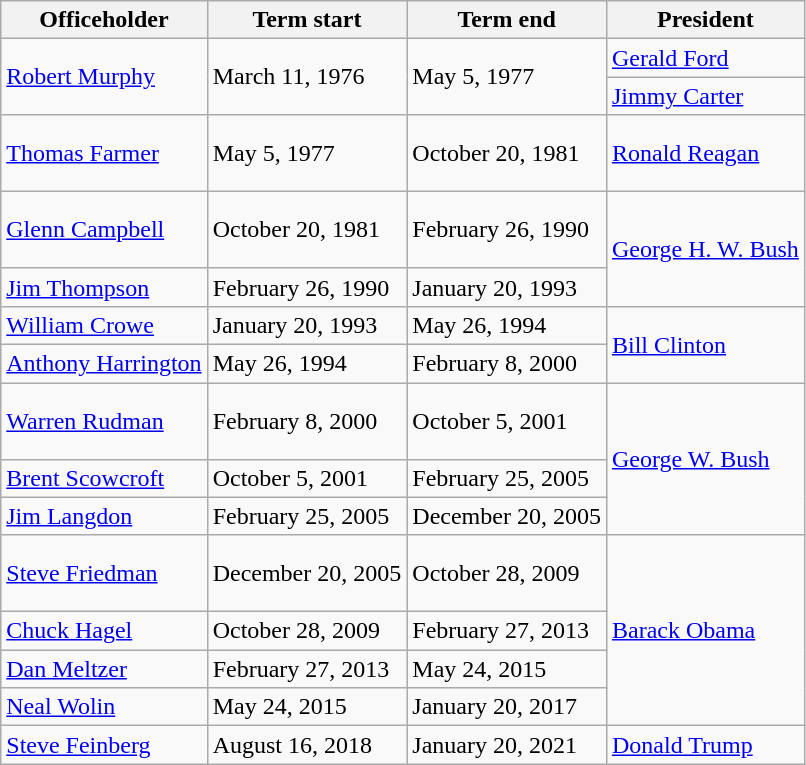<table class="wikitable">
<tr>
<th>Officeholder</th>
<th>Term start</th>
<th>Term end</th>
<th>President</th>
</tr>
<tr>
<td rowspan=2 style="padding-top: 1em; padding-bottom: 1em;"><a href='#'>Robert Murphy</a></td>
<td rowspan=2 style="padding-top: 1em; padding-bottom: 1em;">March 11, 1976</td>
<td rowspan=2 style="padding-top: 1em; padding-bottom: 1em;">May 5, 1977</td>
<td><a href='#'>Gerald Ford</a></td>
</tr>
<tr>
<td rowspan=2><a href='#'>Jimmy Carter</a></td>
</tr>
<tr>
<td rowspan=2 style="padding-top: 1em; padding-bottom: 1em;"><a href='#'>Thomas Farmer</a></td>
<td rowspan=2 style="padding-top: 1em; padding-bottom: 1em;">May 5, 1977</td>
<td rowspan=2 style="padding-top: 1em; padding-bottom: 1em;">October 20, 1981</td>
</tr>
<tr>
<td rowspan=2><a href='#'>Ronald Reagan</a></td>
</tr>
<tr>
<td rowspan=2 style="padding-top: 1em; padding-bottom: 1em;"><a href='#'>Glenn Campbell</a></td>
<td rowspan=2 style="padding-top: 1em; padding-bottom: 1em;">October 20, 1981</td>
<td rowspan=2 style="padding-top: 1em; padding-bottom: 1em;">February 26, 1990</td>
</tr>
<tr>
<td rowspan=2><a href='#'>George H. W. Bush</a></td>
</tr>
<tr>
<td><a href='#'>Jim Thompson</a></td>
<td>February 26, 1990</td>
<td>January 20, 1993</td>
</tr>
<tr>
<td><a href='#'>William Crowe</a></td>
<td>January 20, 1993</td>
<td>May 26, 1994</td>
<td rowspan=3><a href='#'>Bill Clinton</a></td>
</tr>
<tr>
<td><a href='#'>Anthony Harrington</a></td>
<td>May 26, 1994</td>
<td>February 8, 2000</td>
</tr>
<tr>
<td rowspan=2 style="padding-top: 1em; padding-bottom: 1em;"><a href='#'>Warren Rudman</a><br></td>
<td rowspan=2 style="padding-top: 1em; padding-bottom: 1em;">February 8, 2000</td>
<td rowspan=2 style="padding-top: 1em; padding-bottom: 1em;">October 5, 2001</td>
</tr>
<tr>
<td rowspan=4><a href='#'>George W. Bush</a></td>
</tr>
<tr>
<td><a href='#'>Brent Scowcroft</a></td>
<td>October 5, 2001</td>
<td>February 25, 2005</td>
</tr>
<tr>
<td><a href='#'>Jim Langdon</a></td>
<td>February 25, 2005</td>
<td>December 20, 2005</td>
</tr>
<tr>
<td rowspan=2 style="padding-top: 1em; padding-bottom: 1em;"><a href='#'>Steve Friedman</a></td>
<td rowspan=2 style="padding-top: 1em; padding-bottom: 1em;">December 20, 2005</td>
<td rowspan=2 style="padding-top: 1em; padding-bottom: 1em;">October 28, 2009</td>
</tr>
<tr>
<td rowspan=4><a href='#'>Barack Obama</a></td>
</tr>
<tr>
<td><a href='#'>Chuck Hagel</a></td>
<td>October 28, 2009</td>
<td>February 27, 2013</td>
</tr>
<tr>
<td><a href='#'>Dan Meltzer</a></td>
<td>February 27, 2013</td>
<td>May 24, 2015</td>
</tr>
<tr>
<td><a href='#'>Neal Wolin</a></td>
<td>May 24, 2015</td>
<td>January 20, 2017</td>
</tr>
<tr>
<td><a href='#'>Steve Feinberg</a></td>
<td>August 16, 2018</td>
<td>January 20, 2021</td>
<td><a href='#'>Donald Trump</a></td>
</tr>
</table>
